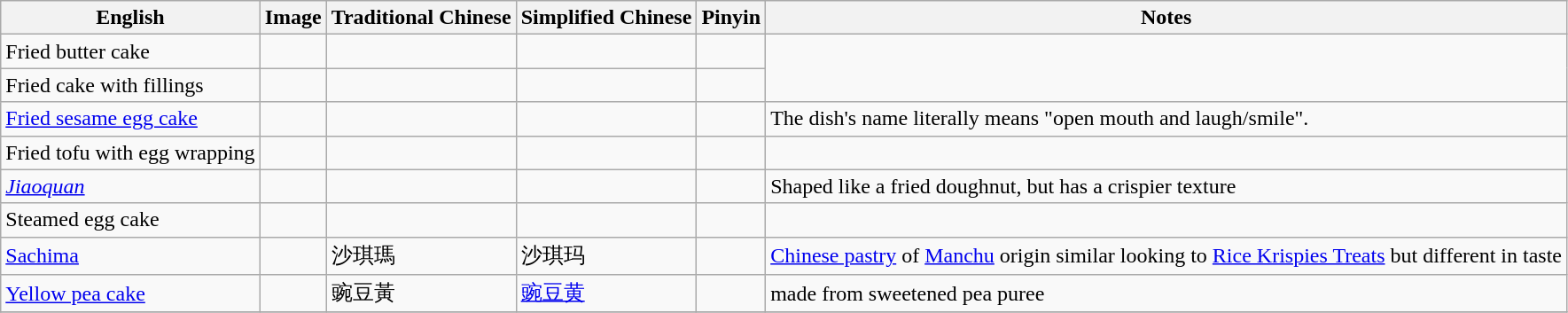<table class="wikitable">
<tr>
<th>English</th>
<th>Image</th>
<th>Traditional Chinese</th>
<th>Simplified Chinese</th>
<th>Pinyin</th>
<th>Notes</th>
</tr>
<tr>
<td>Fried butter cake</td>
<td></td>
<td></td>
<td></td>
<td></td>
</tr>
<tr>
<td>Fried cake with fillings</td>
<td></td>
<td></td>
<td></td>
<td></td>
</tr>
<tr>
<td><a href='#'>Fried sesame egg cake</a></td>
<td></td>
<td></td>
<td></td>
<td></td>
<td>The dish's name literally means "open mouth and laugh/smile".</td>
</tr>
<tr>
<td>Fried tofu with egg wrapping</td>
<td></td>
<td></td>
<td></td>
<td></td>
<td></td>
</tr>
<tr>
<td><em><a href='#'>Jiaoquan</a></em></td>
<td></td>
<td></td>
<td></td>
<td></td>
<td>Shaped like a fried doughnut, but has a crispier texture</td>
</tr>
<tr>
<td>Steamed egg cake</td>
<td></td>
<td></td>
<td></td>
<td></td>
</tr>
<tr>
<td><a href='#'>Sachima</a></td>
<td></td>
<td>沙琪瑪</td>
<td>沙琪玛</td>
<td></td>
<td><a href='#'>Chinese pastry</a> of <a href='#'>Manchu</a> origin similar looking to <a href='#'>Rice Krispies Treats</a> but different in taste</td>
</tr>
<tr>
<td><a href='#'>Yellow pea cake</a></td>
<td></td>
<td>豌豆黃</td>
<td><a href='#'>豌豆黄</a></td>
<td></td>
<td>made from sweetened pea puree</td>
</tr>
<tr>
</tr>
</table>
